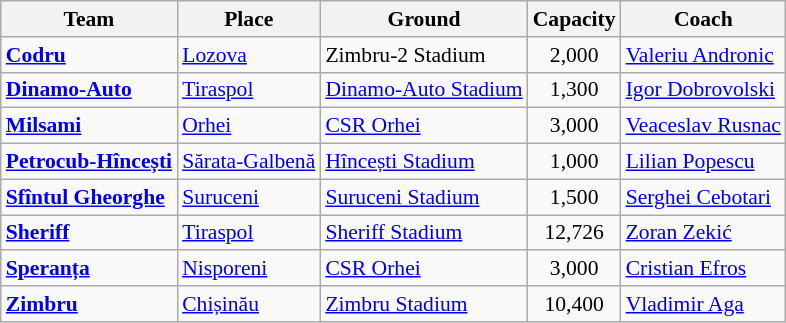<table class="wikitable" style="font-size:90%">
<tr>
<th>Team</th>
<th>Place</th>
<th>Ground</th>
<th>Capacity</th>
<th>Coach</th>
</tr>
<tr>
<td><strong><a href='#'>Codru</a></strong></td>
<td><a href='#'>Lozova</a></td>
<td>Zimbru-2 Stadium</td>
<td style="text-align:center;">2,000</td>
<td> <a href='#'>Valeriu Andronic</a></td>
</tr>
<tr>
<td><strong><a href='#'>Dinamo-Auto</a></strong></td>
<td><a href='#'>Tiraspol</a></td>
<td><a href='#'>Dinamo-Auto Stadium</a></td>
<td style="text-align:center;">1,300</td>
<td> <a href='#'>Igor Dobrovolski</a></td>
</tr>
<tr>
<td><strong><a href='#'>Milsami</a></strong></td>
<td><a href='#'>Orhei</a></td>
<td><a href='#'>CSR Orhei</a></td>
<td style="text-align:center;">3,000</td>
<td> <a href='#'>Veaceslav Rusnac</a></td>
</tr>
<tr>
<td><strong><a href='#'>Petrocub-Hîncești</a></strong></td>
<td><a href='#'>Sărata-Galbenă</a></td>
<td><a href='#'>Hîncești Stadium</a></td>
<td style="text-align:center;">1,000</td>
<td> <a href='#'>Lilian Popescu</a></td>
</tr>
<tr>
<td><strong><a href='#'>Sfîntul Gheorghe</a></strong></td>
<td><a href='#'>Suruceni</a></td>
<td><a href='#'>Suruceni Stadium</a></td>
<td style="text-align:center;">1,500</td>
<td> <a href='#'>Serghei Cebotari</a></td>
</tr>
<tr>
<td><strong><a href='#'>Sheriff</a></strong></td>
<td><a href='#'>Tiraspol</a></td>
<td><a href='#'>Sheriff Stadium</a></td>
<td style="text-align:center;">12,726</td>
<td> <a href='#'>Zoran Zekić</a></td>
</tr>
<tr>
<td><strong><a href='#'>Speranța</a></strong></td>
<td><a href='#'>Nisporeni</a></td>
<td><a href='#'>CSR Orhei</a></td>
<td style="text-align:center;">3,000</td>
<td> <a href='#'>Cristian Efros</a></td>
</tr>
<tr>
<td><strong><a href='#'>Zimbru</a></strong></td>
<td><a href='#'>Chișinău</a></td>
<td><a href='#'>Zimbru Stadium</a></td>
<td style="text-align:center;">10,400</td>
<td> <a href='#'>Vladimir Aga</a></td>
</tr>
</table>
